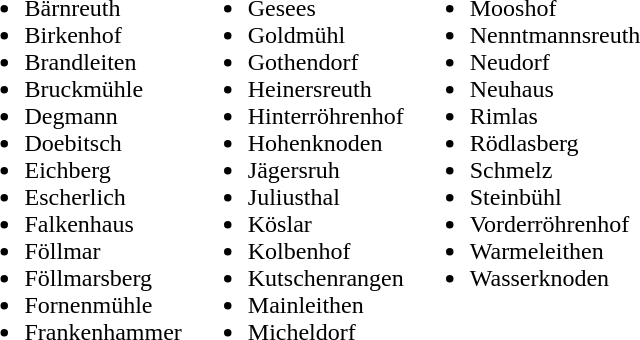<table>
<tr>
<td valign="top"><br><ul><li>Bärnreuth</li><li>Birkenhof</li><li>Brandleiten</li><li>Bruckmühle</li><li>Degmann</li><li>Doebitsch</li><li>Eichberg</li><li>Escherlich</li><li>Falkenhaus</li><li>Föllmar</li><li>Föllmarsberg</li><li>Fornenmühle</li><li>Frankenhammer</li></ul></td>
<td valign="top"><br><ul><li>Gesees</li><li>Goldmühl</li><li>Gothendorf</li><li>Heinersreuth</li><li>Hinterröhrenhof</li><li>Hohenknoden</li><li>Jägersruh</li><li>Juliusthal</li><li>Köslar</li><li>Kolbenhof</li><li>Kutschenrangen</li><li>Mainleithen</li><li>Micheldorf</li></ul></td>
<td valign="top"><br><ul><li>Mooshof</li><li>Nenntmannsreuth</li><li>Neudorf</li><li>Neuhaus</li><li>Rimlas</li><li>Rödlasberg</li><li>Schmelz</li><li>Steinbühl</li><li>Vorderröhrenhof</li><li>Warmeleithen</li><li>Wasserknoden</li></ul></td>
</tr>
</table>
